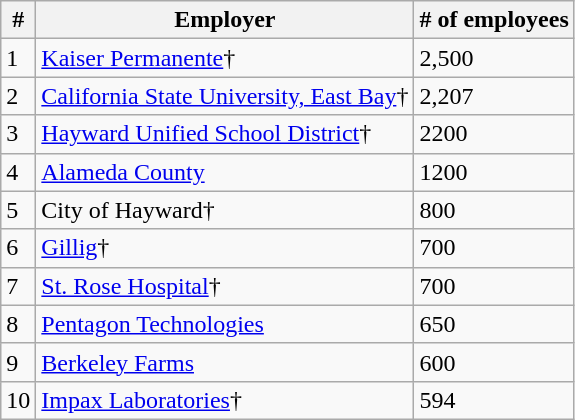<table class="wikitable">
<tr>
<th>#</th>
<th>Employer</th>
<th># of employees</th>
</tr>
<tr>
<td>1</td>
<td><a href='#'>Kaiser Permanente</a>†</td>
<td>2,500</td>
</tr>
<tr>
<td>2</td>
<td><a href='#'>California State University, East Bay</a>†</td>
<td>2,207</td>
</tr>
<tr>
<td>3</td>
<td><a href='#'>Hayward Unified School District</a>†</td>
<td>2200</td>
</tr>
<tr>
<td>4</td>
<td><a href='#'>Alameda County</a></td>
<td>1200</td>
</tr>
<tr>
<td>5</td>
<td>City of Hayward†</td>
<td>800</td>
</tr>
<tr>
<td>6</td>
<td><a href='#'>Gillig</a>†</td>
<td>700</td>
</tr>
<tr>
<td>7</td>
<td><a href='#'>St. Rose Hospital</a>†</td>
<td>700</td>
</tr>
<tr>
<td>8</td>
<td><a href='#'>Pentagon Technologies</a></td>
<td>650</td>
</tr>
<tr>
<td>9</td>
<td><a href='#'>Berkeley Farms</a></td>
<td>600</td>
</tr>
<tr>
<td>10</td>
<td><a href='#'>Impax Laboratories</a>†</td>
<td>594</td>
</tr>
</table>
